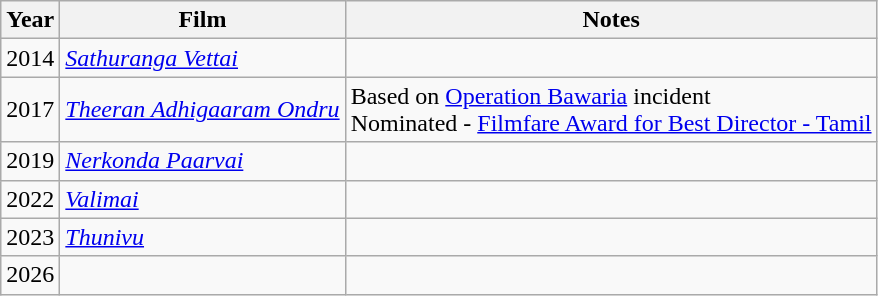<table class="wikitable sortable">
<tr>
<th>Year</th>
<th>Film</th>
<th>Notes</th>
</tr>
<tr>
<td>2014</td>
<td><em><a href='#'>Sathuranga Vettai</a></em></td>
<td></td>
</tr>
<tr>
<td>2017</td>
<td><em><a href='#'>Theeran Adhigaaram Ondru</a></em></td>
<td>Based on <a href='#'>Operation Bawaria</a> incident<br>Nominated - <a href='#'>Filmfare Award for Best Director - Tamil</a></td>
</tr>
<tr>
<td>2019</td>
<td><em><a href='#'>Nerkonda Paarvai</a></em></td>
<td></td>
</tr>
<tr>
<td>2022</td>
<td><em><a href='#'>Valimai</a></em></td>
<td></td>
</tr>
<tr>
<td>2023</td>
<td><em><a href='#'>Thunivu</a></em></td>
<td></td>
</tr>
<tr>
<td>2026</td>
<td></td>
<td></td>
</tr>
</table>
